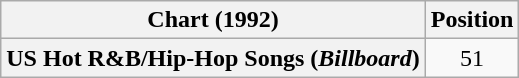<table class="wikitable plainrowheaders" style="text-align:center">
<tr>
<th>Chart (1992)</th>
<th>Position</th>
</tr>
<tr>
<th scope="row">US Hot R&B/Hip-Hop Songs (<em>Billboard</em>)</th>
<td>51</td>
</tr>
</table>
